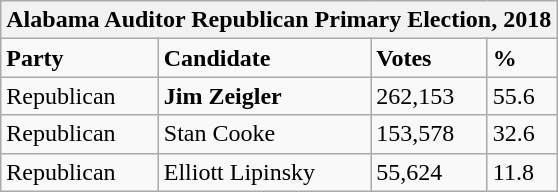<table class="wikitable">
<tr>
<th colspan="4">Alabama Auditor Republican Primary Election, 2018</th>
</tr>
<tr>
<td><strong>Party</strong></td>
<td><strong>Candidate</strong></td>
<td><strong>Votes</strong></td>
<td><strong>%</strong></td>
</tr>
<tr>
<td>Republican</td>
<td><strong>Jim Zeigler</strong></td>
<td>262,153</td>
<td>55.6</td>
</tr>
<tr>
<td>Republican</td>
<td>Stan Cooke</td>
<td>153,578</td>
<td>32.6</td>
</tr>
<tr>
<td>Republican</td>
<td>Elliott Lipinsky</td>
<td>55,624</td>
<td>11.8</td>
</tr>
</table>
